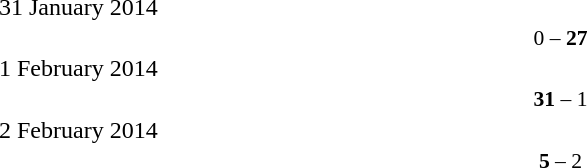<table style="width:70%;" cellspacing="1">
<tr>
<th width=35%></th>
<th width=15%></th>
<th></th>
</tr>
<tr>
<td>31 January 2014</td>
</tr>
<tr style=font-size:90%>
<td align=right></td>
<td align=center>0 – <strong>27</strong></td>
<td><strong></strong></td>
</tr>
<tr>
<td>1 February 2014</td>
</tr>
<tr style=font-size:90%>
<td align=right><strong></strong></td>
<td align=center><strong>31</strong> – 1</td>
<td></td>
</tr>
<tr>
<td>2 February 2014</td>
</tr>
<tr style=font-size:90%>
<td align=right><strong></strong></td>
<td align=center><strong>5</strong> – 2</td>
<td></td>
</tr>
</table>
